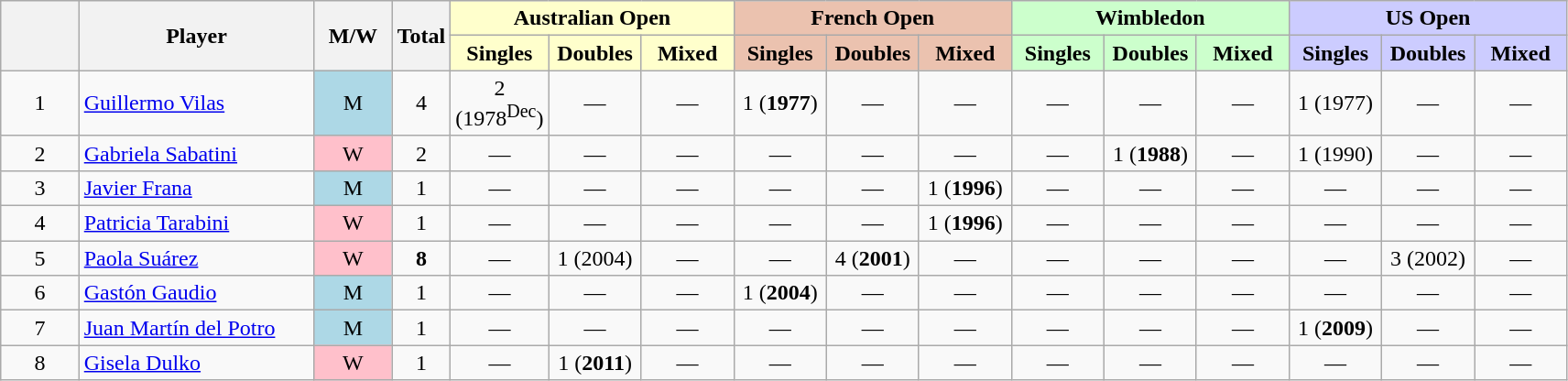<table class="wikitable mw-datatable sortable" style="text-align:center;">
<tr>
<th data-sort-type="number" width="5%" rowspan="2"></th>
<th width="15%" rowspan="2">Player</th>
<th width="5%"  rowspan="2">M/W</th>
<th rowspan="2">Total</th>
<th colspan="3" style="background:#ffc;">Australian Open</th>
<th colspan="3" style="background:#ebc2af;">French Open</th>
<th colspan="3" style="background:#cfc;">Wimbledon</th>
<th colspan="3" style="background:#ccf;">US Open</th>
</tr>
<tr>
<th style="background:#ffc; width:60px;">Singles</th>
<th style="background:#ffc; width:60px;">Doubles</th>
<th style="background:#ffc; width:60px;">Mixed</th>
<th style="background:#ebc2af; width:60px;">Singles</th>
<th style="background:#ebc2af; width:60px;">Doubles</th>
<th style="background:#ebc2af; width:60px;">Mixed</th>
<th style="background:#cfc; width:60px;">Singles</th>
<th style="background:#cfc; width:60px;">Doubles</th>
<th style="background:#cfc; width:60px;">Mixed</th>
<th style="background:#ccf; width:60px;">Singles</th>
<th style="background:#ccf; width:60px;">Doubles</th>
<th style="background:#ccf; width:60px;">Mixed</th>
</tr>
<tr>
<td>1</td>
<td style="text-align:left"><a href='#'>Guillermo Vilas</a></td>
<td style="background:lightblue;">M</td>
<td>4</td>
<td>2 (1978<sup>Dec</sup>)</td>
<td>—</td>
<td>—</td>
<td>1 (<strong>1977</strong>)</td>
<td>—</td>
<td>—</td>
<td>—</td>
<td>—</td>
<td>—</td>
<td>1 (1977)</td>
<td>—</td>
<td>—</td>
</tr>
<tr>
<td>2</td>
<td style="text-align:left"><a href='#'>Gabriela Sabatini</a></td>
<td style="background:pink;">W</td>
<td>2</td>
<td>—</td>
<td>—</td>
<td>—</td>
<td>—</td>
<td>—</td>
<td>—</td>
<td>—</td>
<td>1 (<strong>1988</strong>)</td>
<td>—</td>
<td>1 (1990)</td>
<td>—</td>
<td>—</td>
</tr>
<tr>
<td>3</td>
<td style="text-align:left"><a href='#'>Javier Frana</a></td>
<td style="background:lightblue;">M</td>
<td>1</td>
<td>—</td>
<td>—</td>
<td>—</td>
<td>—</td>
<td>—</td>
<td>1 (<strong>1996</strong>)</td>
<td>—</td>
<td>—</td>
<td>—</td>
<td>—</td>
<td>—</td>
<td>—</td>
</tr>
<tr>
<td>4</td>
<td style="text-align:left"><a href='#'>Patricia Tarabini</a></td>
<td style="background:pink;">W</td>
<td>1</td>
<td>—</td>
<td>—</td>
<td>—</td>
<td>—</td>
<td>—</td>
<td>1 (<strong>1996</strong>)</td>
<td>—</td>
<td>—</td>
<td>—</td>
<td>—</td>
<td>—</td>
<td>—</td>
</tr>
<tr>
<td>5</td>
<td style="text-align:left"><a href='#'>Paola Suárez</a></td>
<td style="background:pink;">W</td>
<td><strong>8</strong></td>
<td>—</td>
<td>1 (2004)</td>
<td>—</td>
<td>—</td>
<td>4 (<strong>2001</strong>)</td>
<td>—</td>
<td>—</td>
<td>—</td>
<td>—</td>
<td>—</td>
<td>3 (2002)</td>
<td>—</td>
</tr>
<tr>
<td>6</td>
<td style="text-align:left"><a href='#'>Gastón Gaudio</a></td>
<td style="background:lightblue;">M</td>
<td>1</td>
<td>—</td>
<td>—</td>
<td>—</td>
<td>1 (<strong>2004</strong>)</td>
<td>—</td>
<td>—</td>
<td>—</td>
<td>—</td>
<td>—</td>
<td>—</td>
<td>—</td>
<td>—</td>
</tr>
<tr>
<td>7</td>
<td style="text-align:left"><a href='#'>Juan Martín del Potro</a></td>
<td style="background:lightblue;">M</td>
<td>1</td>
<td>—</td>
<td>—</td>
<td>—</td>
<td>—</td>
<td>—</td>
<td>—</td>
<td>—</td>
<td>—</td>
<td>—</td>
<td>1 (<strong>2009</strong>)</td>
<td>—</td>
<td>—</td>
</tr>
<tr>
<td>8</td>
<td style="text-align:left"><a href='#'>Gisela Dulko</a></td>
<td style="background:pink;">W</td>
<td>1</td>
<td>—</td>
<td>1 (<strong>2011</strong>)</td>
<td>—</td>
<td>—</td>
<td>—</td>
<td>—</td>
<td>—</td>
<td>—</td>
<td>—</td>
<td>—</td>
<td>—</td>
<td>—</td>
</tr>
</table>
